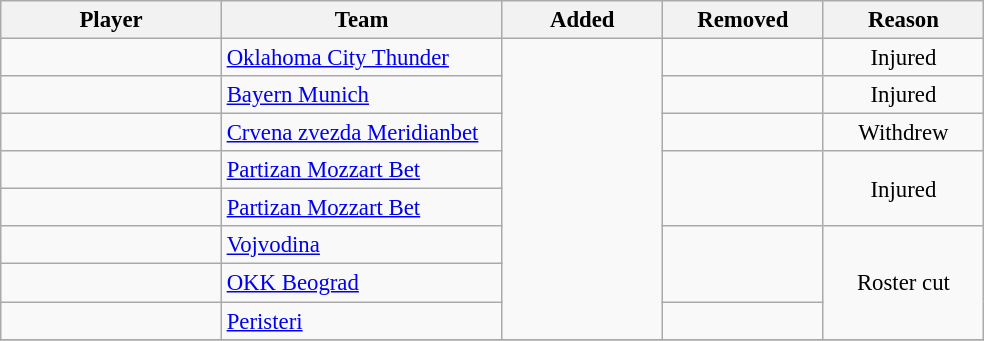<table class="wikitable sortable" style="text-align:center; font-size:95%">
<tr>
<th scope="col" width="140px">Player</th>
<th scope="col" width="180px">Team</th>
<th scope="col" width="100px">Added</th>
<th scope="col" width="100px">Removed</th>
<th scope="col" width="100px">Reason</th>
</tr>
<tr>
<td align=left></td>
<td align=left> <a href='#'>Oklahoma City Thunder</a></td>
<td rowspan=8></td>
<td></td>
<td>Injured</td>
</tr>
<tr>
<td align=left></td>
<td align=left> <a href='#'>Bayern Munich</a></td>
<td></td>
<td>Injured</td>
</tr>
<tr>
<td align=left></td>
<td align=left> <a href='#'>Crvena zvezda Meridianbet</a></td>
<td></td>
<td>Withdrew</td>
</tr>
<tr>
<td align=left></td>
<td align=left> <a href='#'>Partizan Mozzart Bet</a></td>
<td rowspan=2></td>
<td rowspan=2>Injured</td>
</tr>
<tr>
<td align=left></td>
<td align=left> <a href='#'>Partizan Mozzart Bet</a></td>
</tr>
<tr>
<td align=left></td>
<td align=left> <a href='#'>Vojvodina</a></td>
<td rowspan=2></td>
<td rowspan=3>Roster cut</td>
</tr>
<tr>
<td align=left></td>
<td align=left> <a href='#'>OKK Beograd</a></td>
</tr>
<tr>
<td align=left></td>
<td align=left> <a href='#'>Peristeri</a></td>
<td></td>
</tr>
<tr>
</tr>
</table>
